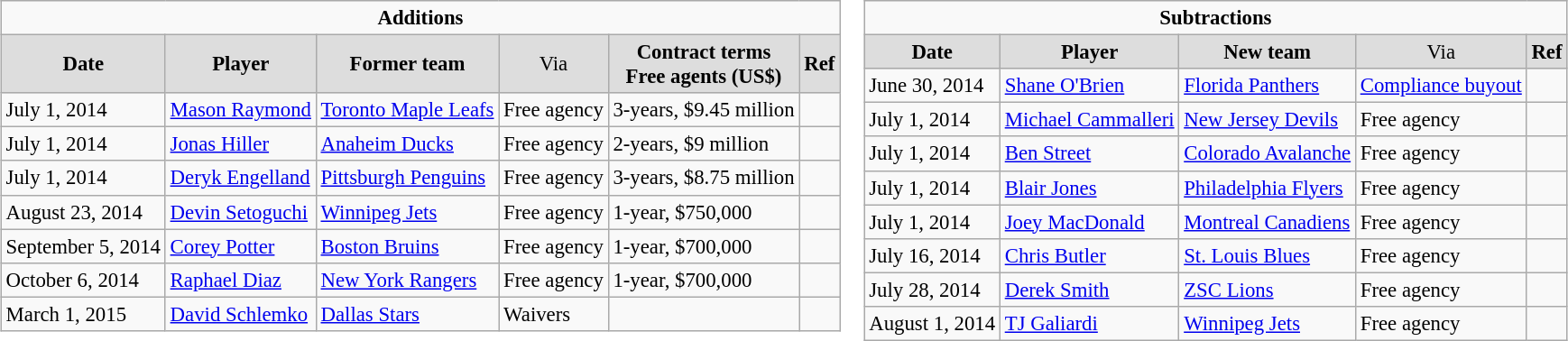<table cellspacing="0">
<tr>
<td valign="top"><br><table class="wikitable" style="font-size: 95%">
<tr>
<td colspan="15" style="text-align:center;"><strong>Additions</strong></td>
</tr>
<tr style="text-align:center; background:#ddd;">
<td><strong>Date</strong></td>
<td><strong>Player</strong></td>
<td><strong>Former team</strong></td>
<td>Via</td>
<td><strong>Contract terms</strong><br><strong>Free agents (US$)</strong></td>
<td><strong>Ref</strong></td>
</tr>
<tr>
<td>July 1, 2014</td>
<td><a href='#'>Mason Raymond</a></td>
<td><a href='#'>Toronto Maple Leafs</a></td>
<td>Free agency</td>
<td>3-years, $9.45 million</td>
<td></td>
</tr>
<tr>
<td>July 1, 2014</td>
<td><a href='#'>Jonas Hiller</a></td>
<td><a href='#'>Anaheim Ducks</a></td>
<td>Free agency</td>
<td>2-years, $9 million</td>
<td></td>
</tr>
<tr>
<td>July 1, 2014</td>
<td><a href='#'>Deryk Engelland</a></td>
<td><a href='#'>Pittsburgh Penguins</a></td>
<td>Free agency</td>
<td>3-years, $8.75 million</td>
<td></td>
</tr>
<tr>
<td>August 23, 2014</td>
<td><a href='#'>Devin Setoguchi</a></td>
<td><a href='#'>Winnipeg Jets</a></td>
<td>Free agency</td>
<td>1-year, $750,000</td>
<td></td>
</tr>
<tr>
<td>September 5, 2014</td>
<td><a href='#'>Corey Potter</a></td>
<td><a href='#'>Boston Bruins</a></td>
<td>Free agency</td>
<td>1-year, $700,000</td>
<td></td>
</tr>
<tr>
<td>October 6, 2014</td>
<td><a href='#'>Raphael Diaz</a></td>
<td><a href='#'>New York Rangers</a></td>
<td>Free agency</td>
<td>1-year, $700,000</td>
<td></td>
</tr>
<tr>
<td>March 1, 2015</td>
<td><a href='#'>David Schlemko</a></td>
<td><a href='#'>Dallas Stars</a></td>
<td>Waivers</td>
<td></td>
<td></td>
</tr>
</table>
</td>
<td valign="top"><br><table class="wikitable" style="font-size: 95%">
<tr>
<td colspan="10" style="text-align:center;"><strong>Subtractions</strong></td>
</tr>
<tr style="text-align:center; background:#ddd;">
<td><strong>Date</strong></td>
<td><strong>Player</strong></td>
<td><strong>New team</strong></td>
<td>Via</td>
<td><strong>Ref</strong></td>
</tr>
<tr>
<td>June 30, 2014</td>
<td><a href='#'>Shane O'Brien</a></td>
<td><a href='#'>Florida Panthers</a></td>
<td><a href='#'>Compliance buyout</a></td>
<td></td>
</tr>
<tr>
<td>July 1, 2014</td>
<td><a href='#'>Michael Cammalleri</a></td>
<td><a href='#'>New Jersey Devils</a></td>
<td>Free agency</td>
<td></td>
</tr>
<tr>
<td>July 1, 2014</td>
<td><a href='#'>Ben Street</a></td>
<td><a href='#'>Colorado Avalanche</a></td>
<td>Free agency</td>
<td></td>
</tr>
<tr>
<td>July 1, 2014</td>
<td><a href='#'>Blair Jones</a></td>
<td><a href='#'>Philadelphia Flyers</a></td>
<td>Free agency</td>
<td></td>
</tr>
<tr>
<td>July 1, 2014</td>
<td><a href='#'>Joey MacDonald</a></td>
<td><a href='#'>Montreal Canadiens</a></td>
<td>Free agency</td>
<td></td>
</tr>
<tr>
<td>July 16, 2014</td>
<td><a href='#'>Chris Butler</a></td>
<td><a href='#'>St. Louis Blues</a></td>
<td>Free agency</td>
<td></td>
</tr>
<tr>
<td>July 28, 2014</td>
<td><a href='#'>Derek Smith</a></td>
<td><a href='#'>ZSC Lions</a></td>
<td>Free agency</td>
<td></td>
</tr>
<tr>
<td>August 1, 2014</td>
<td><a href='#'>TJ Galiardi</a></td>
<td><a href='#'>Winnipeg Jets</a></td>
<td>Free agency</td>
<td></td>
</tr>
</table>
</td>
</tr>
</table>
